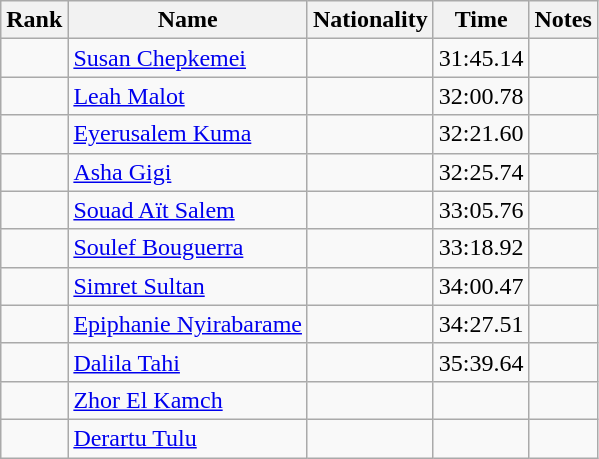<table class="wikitable sortable" style="text-align:center">
<tr>
<th>Rank</th>
<th>Name</th>
<th>Nationality</th>
<th>Time</th>
<th>Notes</th>
</tr>
<tr>
<td></td>
<td align=left><a href='#'>Susan Chepkemei</a></td>
<td align=left></td>
<td>31:45.14</td>
<td></td>
</tr>
<tr>
<td></td>
<td align=left><a href='#'>Leah Malot</a></td>
<td align=left></td>
<td>32:00.78</td>
<td></td>
</tr>
<tr>
<td></td>
<td align=left><a href='#'>Eyerusalem Kuma</a></td>
<td align=left></td>
<td>32:21.60</td>
<td></td>
</tr>
<tr>
<td></td>
<td align=left><a href='#'>Asha Gigi</a></td>
<td align=left></td>
<td>32:25.74</td>
<td></td>
</tr>
<tr>
<td></td>
<td align=left><a href='#'>Souad Aït Salem</a></td>
<td align=left></td>
<td>33:05.76</td>
<td></td>
</tr>
<tr>
<td></td>
<td align=left><a href='#'>Soulef Bouguerra</a></td>
<td align=left></td>
<td>33:18.92</td>
<td></td>
</tr>
<tr>
<td></td>
<td align=left><a href='#'>Simret Sultan</a></td>
<td align=left></td>
<td>34:00.47</td>
<td></td>
</tr>
<tr>
<td></td>
<td align=left><a href='#'>Epiphanie Nyirabarame</a></td>
<td align=left></td>
<td>34:27.51</td>
<td></td>
</tr>
<tr>
<td></td>
<td align=left><a href='#'>Dalila Tahi</a></td>
<td align=left></td>
<td>35:39.64</td>
<td></td>
</tr>
<tr>
<td></td>
<td align=left><a href='#'>Zhor El Kamch</a></td>
<td align=left></td>
<td></td>
<td></td>
</tr>
<tr>
<td></td>
<td align=left><a href='#'>Derartu Tulu</a></td>
<td align=left></td>
<td></td>
<td></td>
</tr>
</table>
